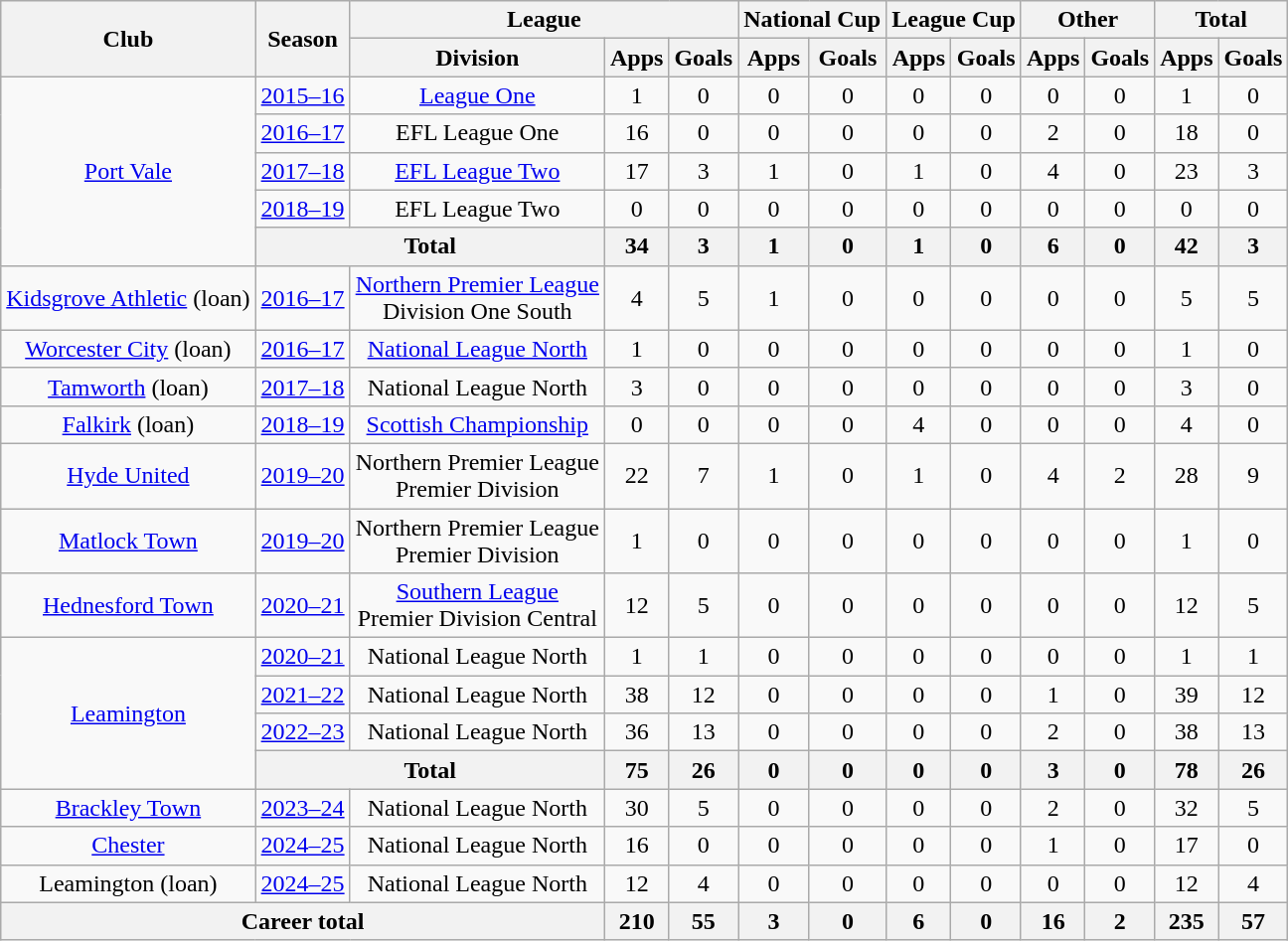<table class="wikitable" style="text-align:center">
<tr>
<th rowspan="2">Club</th>
<th rowspan="2">Season</th>
<th colspan="3">League</th>
<th colspan="2">National Cup</th>
<th colspan="2">League Cup</th>
<th colspan="2">Other</th>
<th colspan="2">Total</th>
</tr>
<tr>
<th>Division</th>
<th>Apps</th>
<th>Goals</th>
<th>Apps</th>
<th>Goals</th>
<th>Apps</th>
<th>Goals</th>
<th>Apps</th>
<th>Goals</th>
<th>Apps</th>
<th>Goals</th>
</tr>
<tr>
<td rowspan="5"><a href='#'>Port Vale</a></td>
<td><a href='#'>2015–16</a></td>
<td><a href='#'>League One</a></td>
<td>1</td>
<td>0</td>
<td>0</td>
<td>0</td>
<td>0</td>
<td>0</td>
<td>0</td>
<td>0</td>
<td>1</td>
<td>0</td>
</tr>
<tr>
<td><a href='#'>2016–17</a></td>
<td>EFL League One</td>
<td>16</td>
<td>0</td>
<td>0</td>
<td>0</td>
<td>0</td>
<td>0</td>
<td>2</td>
<td>0</td>
<td>18</td>
<td>0</td>
</tr>
<tr>
<td><a href='#'>2017–18</a></td>
<td><a href='#'>EFL League Two</a></td>
<td>17</td>
<td>3</td>
<td>1</td>
<td>0</td>
<td>1</td>
<td>0</td>
<td>4</td>
<td>0</td>
<td>23</td>
<td>3</td>
</tr>
<tr>
<td><a href='#'>2018–19</a></td>
<td>EFL League Two</td>
<td>0</td>
<td>0</td>
<td>0</td>
<td>0</td>
<td>0</td>
<td>0</td>
<td>0</td>
<td>0</td>
<td>0</td>
<td>0</td>
</tr>
<tr>
<th colspan="2">Total</th>
<th>34</th>
<th>3</th>
<th>1</th>
<th>0</th>
<th>1</th>
<th>0</th>
<th>6</th>
<th>0</th>
<th>42</th>
<th>3</th>
</tr>
<tr>
<td><a href='#'>Kidsgrove Athletic</a> (loan)</td>
<td><a href='#'>2016–17</a></td>
<td><a href='#'>Northern Premier League</a><br>Division One South</td>
<td>4</td>
<td>5</td>
<td>1</td>
<td>0</td>
<td>0</td>
<td>0</td>
<td>0</td>
<td>0</td>
<td>5</td>
<td>5</td>
</tr>
<tr>
<td><a href='#'>Worcester City</a> (loan)</td>
<td><a href='#'>2016–17</a></td>
<td><a href='#'>National League North</a></td>
<td>1</td>
<td>0</td>
<td>0</td>
<td>0</td>
<td>0</td>
<td>0</td>
<td>0</td>
<td>0</td>
<td>1</td>
<td>0</td>
</tr>
<tr>
<td><a href='#'>Tamworth</a> (loan)</td>
<td><a href='#'>2017–18</a></td>
<td>National League North</td>
<td>3</td>
<td>0</td>
<td>0</td>
<td>0</td>
<td>0</td>
<td>0</td>
<td>0</td>
<td>0</td>
<td>3</td>
<td>0</td>
</tr>
<tr>
<td><a href='#'>Falkirk</a> (loan)</td>
<td><a href='#'>2018–19</a></td>
<td><a href='#'>Scottish Championship</a></td>
<td>0</td>
<td>0</td>
<td>0</td>
<td>0</td>
<td>4</td>
<td>0</td>
<td>0</td>
<td>0</td>
<td>4</td>
<td>0</td>
</tr>
<tr>
<td><a href='#'>Hyde United</a></td>
<td><a href='#'>2019–20</a></td>
<td>Northern Premier League<br>Premier Division</td>
<td>22</td>
<td>7</td>
<td>1</td>
<td>0</td>
<td>1</td>
<td>0</td>
<td>4</td>
<td>2</td>
<td>28</td>
<td>9</td>
</tr>
<tr>
<td><a href='#'>Matlock Town</a></td>
<td><a href='#'>2019–20</a></td>
<td>Northern Premier League<br>Premier Division</td>
<td>1</td>
<td>0</td>
<td>0</td>
<td>0</td>
<td>0</td>
<td>0</td>
<td>0</td>
<td>0</td>
<td>1</td>
<td>0</td>
</tr>
<tr>
<td><a href='#'>Hednesford Town</a></td>
<td><a href='#'>2020–21</a></td>
<td><a href='#'>Southern League</a><br>Premier Division Central</td>
<td>12</td>
<td>5</td>
<td>0</td>
<td>0</td>
<td>0</td>
<td>0</td>
<td>0</td>
<td>0</td>
<td>12</td>
<td>5</td>
</tr>
<tr>
<td rowspan="4"><a href='#'>Leamington</a></td>
<td><a href='#'>2020–21</a></td>
<td>National League North</td>
<td>1</td>
<td>1</td>
<td>0</td>
<td>0</td>
<td>0</td>
<td>0</td>
<td>0</td>
<td>0</td>
<td>1</td>
<td>1</td>
</tr>
<tr>
<td><a href='#'>2021–22</a></td>
<td>National League North</td>
<td>38</td>
<td>12</td>
<td>0</td>
<td>0</td>
<td>0</td>
<td>0</td>
<td>1</td>
<td>0</td>
<td>39</td>
<td>12</td>
</tr>
<tr>
<td><a href='#'>2022–23</a></td>
<td>National League North</td>
<td>36</td>
<td>13</td>
<td>0</td>
<td>0</td>
<td>0</td>
<td>0</td>
<td>2</td>
<td>0</td>
<td>38</td>
<td>13</td>
</tr>
<tr>
<th colspan="2">Total</th>
<th>75</th>
<th>26</th>
<th>0</th>
<th>0</th>
<th>0</th>
<th>0</th>
<th>3</th>
<th>0</th>
<th>78</th>
<th>26</th>
</tr>
<tr>
<td><a href='#'>Brackley Town</a></td>
<td><a href='#'>2023–24</a></td>
<td>National League North</td>
<td>30</td>
<td>5</td>
<td>0</td>
<td>0</td>
<td>0</td>
<td>0</td>
<td>2</td>
<td>0</td>
<td>32</td>
<td>5</td>
</tr>
<tr>
<td><a href='#'>Chester</a></td>
<td><a href='#'>2024–25</a></td>
<td>National League North</td>
<td>16</td>
<td>0</td>
<td>0</td>
<td>0</td>
<td>0</td>
<td>0</td>
<td>1</td>
<td>0</td>
<td>17</td>
<td>0</td>
</tr>
<tr>
<td>Leamington (loan)</td>
<td><a href='#'>2024–25</a></td>
<td>National League North</td>
<td>12</td>
<td>4</td>
<td>0</td>
<td>0</td>
<td>0</td>
<td>0</td>
<td>0</td>
<td>0</td>
<td>12</td>
<td>4</td>
</tr>
<tr>
<th colspan="3">Career total</th>
<th>210</th>
<th>55</th>
<th>3</th>
<th>0</th>
<th>6</th>
<th>0</th>
<th>16</th>
<th>2</th>
<th>235</th>
<th>57</th>
</tr>
</table>
